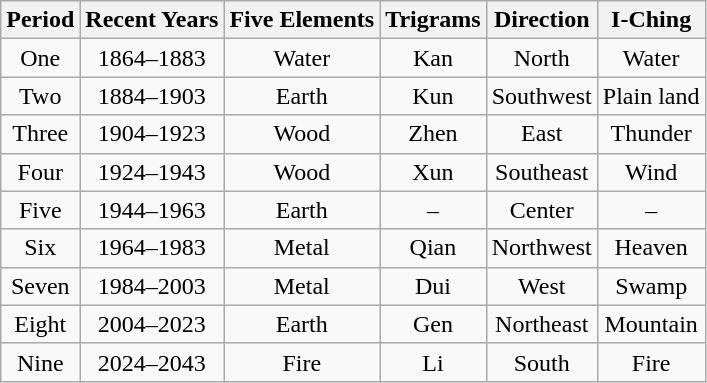<table class="wikitable">
<tr ---- align="center">
<th>Period</th>
<th>Recent Years</th>
<th>Five Elements</th>
<th>Trigrams</th>
<th>Direction</th>
<th>I-Ching</th>
</tr>
<tr ---- align="center">
<td>One</td>
<td>1864–1883</td>
<td>Water</td>
<td>Kan</td>
<td>North</td>
<td>Water</td>
</tr>
<tr ---- align="center">
<td>Two</td>
<td>1884–1903</td>
<td>Earth</td>
<td>Kun</td>
<td>Southwest</td>
<td>Plain land</td>
</tr>
<tr ---- align="center">
<td>Three</td>
<td>1904–1923</td>
<td>Wood</td>
<td>Zhen</td>
<td>East</td>
<td>Thunder</td>
</tr>
<tr ---- align="center">
<td>Four</td>
<td>1924–1943</td>
<td>Wood</td>
<td>Xun</td>
<td>Southeast</td>
<td>Wind</td>
</tr>
<tr ---- align="center">
<td>Five</td>
<td>1944–1963</td>
<td>Earth</td>
<td>–</td>
<td>Center</td>
<td>–</td>
</tr>
<tr ---- align="center">
<td>Six</td>
<td>1964–1983</td>
<td>Metal</td>
<td>Qian</td>
<td>Northwest</td>
<td>Heaven</td>
</tr>
<tr ---- align="center">
<td>Seven</td>
<td>1984–2003</td>
<td>Metal</td>
<td>Dui</td>
<td>West</td>
<td>Swamp</td>
</tr>
<tr ---- align="center">
<td>Eight</td>
<td>2004–2023</td>
<td>Earth</td>
<td>Gen</td>
<td>Northeast</td>
<td>Mountain</td>
</tr>
<tr ---- align="center">
<td>Nine</td>
<td>2024–2043</td>
<td>Fire</td>
<td>Li</td>
<td>South</td>
<td>Fire</td>
</tr>
</table>
